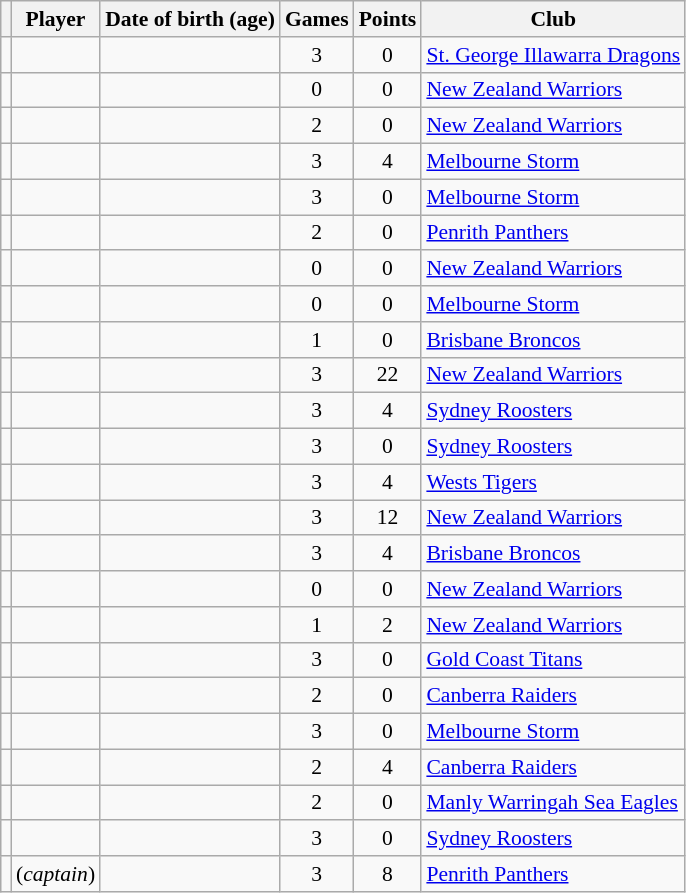<table class="wikitable sortable" style="font-size:90%;">
<tr>
<th></th>
<th>Player</th>
<th>Date of birth (age)</th>
<th>Games</th>
<th>Points</th>
<th>Club</th>
</tr>
<tr>
<td align=center></td>
<td></td>
<td></td>
<td align=center>3</td>
<td align=center>0</td>
<td> <a href='#'>St. George Illawarra Dragons</a></td>
</tr>
<tr>
<td align=center></td>
<td></td>
<td></td>
<td align=center>0</td>
<td align=center>0</td>
<td> <a href='#'>New Zealand Warriors</a></td>
</tr>
<tr>
<td align=center></td>
<td></td>
<td></td>
<td align=center>2</td>
<td align=center>0</td>
<td> <a href='#'>New Zealand Warriors</a></td>
</tr>
<tr>
<td align=center></td>
<td></td>
<td></td>
<td align=center>3</td>
<td align=center>4</td>
<td> <a href='#'>Melbourne Storm</a></td>
</tr>
<tr>
<td align=center></td>
<td></td>
<td></td>
<td align=center>3</td>
<td align=center>0</td>
<td> <a href='#'>Melbourne Storm</a></td>
</tr>
<tr>
<td align=center></td>
<td></td>
<td></td>
<td align=center>2</td>
<td align=center>0</td>
<td> <a href='#'>Penrith Panthers</a></td>
</tr>
<tr>
<td align=center></td>
<td></td>
<td></td>
<td align=center>0</td>
<td align=center>0</td>
<td> <a href='#'>New Zealand Warriors</a></td>
</tr>
<tr>
<td align=center></td>
<td></td>
<td></td>
<td align=center>0</td>
<td align=center>0</td>
<td> <a href='#'>Melbourne Storm</a></td>
</tr>
<tr>
<td align=center></td>
<td></td>
<td></td>
<td align=center>1</td>
<td align=center>0</td>
<td> <a href='#'>Brisbane Broncos</a></td>
</tr>
<tr>
<td align=center></td>
<td></td>
<td></td>
<td align=center>3</td>
<td align=center>22</td>
<td> <a href='#'>New Zealand Warriors</a></td>
</tr>
<tr>
<td align=center></td>
<td></td>
<td></td>
<td align=center>3</td>
<td align=center>4</td>
<td> <a href='#'>Sydney Roosters</a></td>
</tr>
<tr>
<td align=center></td>
<td></td>
<td></td>
<td align=center>3</td>
<td align=center>0</td>
<td> <a href='#'>Sydney Roosters</a></td>
</tr>
<tr>
<td align=center></td>
<td></td>
<td></td>
<td align=center>3</td>
<td align=center>4</td>
<td> <a href='#'>Wests Tigers</a></td>
</tr>
<tr>
<td align=center></td>
<td></td>
<td></td>
<td align=center>3</td>
<td align=center>12</td>
<td> <a href='#'>New Zealand Warriors</a></td>
</tr>
<tr>
<td align=center></td>
<td></td>
<td></td>
<td align=center>3</td>
<td align=center>4</td>
<td> <a href='#'>Brisbane Broncos</a></td>
</tr>
<tr>
<td align=center></td>
<td></td>
<td></td>
<td align=center>0</td>
<td align=center>0</td>
<td> <a href='#'>New Zealand Warriors</a></td>
</tr>
<tr>
<td align=center></td>
<td></td>
<td></td>
<td align=center>1</td>
<td align=center>2</td>
<td> <a href='#'>New Zealand Warriors</a></td>
</tr>
<tr>
<td align=center></td>
<td></td>
<td></td>
<td align=center>3</td>
<td align=center>0</td>
<td> <a href='#'>Gold Coast Titans</a></td>
</tr>
<tr>
<td align=center></td>
<td></td>
<td></td>
<td align=center>2</td>
<td align=center>0</td>
<td> <a href='#'>Canberra Raiders</a></td>
</tr>
<tr>
<td align=center></td>
<td></td>
<td></td>
<td align=center>3</td>
<td align=center>0</td>
<td> <a href='#'>Melbourne Storm</a></td>
</tr>
<tr>
<td align=center></td>
<td></td>
<td></td>
<td align=center>2</td>
<td align=center>4</td>
<td> <a href='#'>Canberra Raiders</a></td>
</tr>
<tr>
<td align=center></td>
<td></td>
<td></td>
<td align=center>2</td>
<td align=center>0</td>
<td> <a href='#'>Manly Warringah Sea Eagles</a></td>
</tr>
<tr>
<td align=center></td>
<td></td>
<td></td>
<td align=center>3</td>
<td align=center>0</td>
<td> <a href='#'>Sydney Roosters</a></td>
</tr>
<tr>
<td align=center></td>
<td> (<em>captain</em>)</td>
<td></td>
<td align=center>3</td>
<td align=center>8</td>
<td> <a href='#'>Penrith Panthers</a></td>
</tr>
</table>
